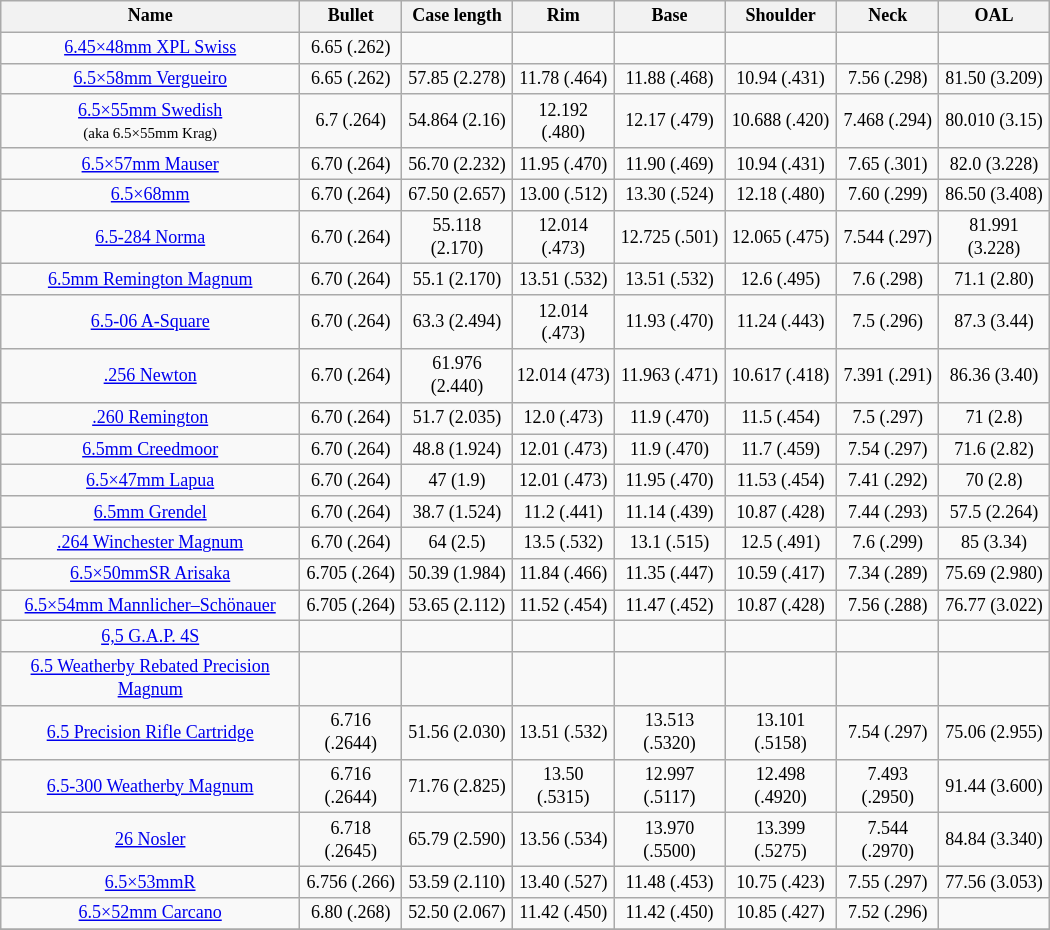<table class="wikitable sortable" style="font-size: 9pt; width:700px; text-align:center">
<tr>
<th>Name</th>
<th data-sort-type="number">Bullet</th>
<th data-sort-type="number">Case length</th>
<th data-sort-type="number">Rim</th>
<th data-sort-type="number">Base</th>
<th data-sort-type="number">Shoulder</th>
<th data-sort-type="number">Neck</th>
<th>OAL</th>
</tr>
<tr>
<td><a href='#'>6.45×48mm XPL Swiss</a></td>
<td>6.65 (.262)</td>
<td></td>
<td></td>
<td></td>
<td></td>
<td></td>
<td></td>
</tr>
<tr>
<td><a href='#'>6.5×58mm Vergueiro</a></td>
<td>6.65 (.262)</td>
<td>57.85 (2.278)</td>
<td>11.78 (.464)</td>
<td>11.88 (.468)</td>
<td>10.94 (.431)</td>
<td>7.56 (.298)</td>
<td>81.50 (3.209)</td>
</tr>
<tr>
<td><a href='#'>6.5×55mm Swedish</a> <br> <small>(aka 6.5×55mm Krag)</small></td>
<td>6.7 (.264)</td>
<td>54.864 (2.16)</td>
<td>12.192 (.480)</td>
<td>12.17 (.479)</td>
<td>10.688 (.420)</td>
<td>7.468 (.294)</td>
<td>80.010 (3.15)</td>
</tr>
<tr>
<td><a href='#'>6.5×57mm Mauser</a></td>
<td>6.70 (.264)</td>
<td>56.70 (2.232)</td>
<td>11.95 (.470)</td>
<td>11.90 (.469)</td>
<td>10.94 (.431)</td>
<td>7.65 (.301)</td>
<td>82.0 (3.228)</td>
</tr>
<tr>
<td><a href='#'>6.5×68mm</a></td>
<td>6.70 (.264)</td>
<td>67.50 (2.657)</td>
<td>13.00 (.512)</td>
<td>13.30 (.524)</td>
<td>12.18 (.480)</td>
<td>7.60 (.299)</td>
<td>86.50 (3.408)</td>
</tr>
<tr>
<td><a href='#'>6.5-284 Norma</a></td>
<td>6.70 (.264)</td>
<td>55.118 (2.170)</td>
<td>12.014 (.473)</td>
<td>12.725 (.501)</td>
<td>12.065 (.475)</td>
<td>7.544 (.297)</td>
<td>81.991 (3.228)</td>
</tr>
<tr>
<td><a href='#'>6.5mm Remington Magnum</a></td>
<td>6.70 (.264)</td>
<td>55.1 (2.170)</td>
<td>13.51 (.532)</td>
<td>13.51 (.532)</td>
<td>12.6 (.495)</td>
<td>7.6 (.298)</td>
<td>71.1 (2.80)</td>
</tr>
<tr>
<td><a href='#'>6.5-06 A-Square</a></td>
<td>6.70 (.264)</td>
<td>63.3 (2.494)</td>
<td>12.014 (.473)</td>
<td>11.93 (.470)</td>
<td>11.24 (.443)</td>
<td>7.5 (.296)</td>
<td>87.3 (3.44)</td>
</tr>
<tr>
<td><a href='#'>.256 Newton</a></td>
<td>6.70 (.264)</td>
<td>61.976 (2.440)</td>
<td>12.014 (473)</td>
<td>11.963 (.471)</td>
<td>10.617 (.418)</td>
<td>7.391 (.291)</td>
<td>86.36 (3.40)</td>
</tr>
<tr>
<td><a href='#'>.260 Remington</a></td>
<td>6.70 (.264)</td>
<td>51.7 (2.035)</td>
<td>12.0 (.473)</td>
<td>11.9 (.470)</td>
<td>11.5 (.454)</td>
<td>7.5 (.297)</td>
<td>71 (2.8)</td>
</tr>
<tr>
<td><a href='#'>6.5mm Creedmoor</a></td>
<td>6.70 (.264)</td>
<td>48.8 (1.924)</td>
<td>12.01 (.473)</td>
<td>11.9 (.470)</td>
<td>11.7 (.459)</td>
<td>7.54 (.297)</td>
<td>71.6 (2.82)</td>
</tr>
<tr>
<td><a href='#'>6.5×47mm Lapua</a></td>
<td>6.70 (.264)</td>
<td>47 (1.9)</td>
<td>12.01 (.473)</td>
<td>11.95 (.470)</td>
<td>11.53 (.454)</td>
<td>7.41 (.292)</td>
<td>70 (2.8)</td>
</tr>
<tr>
<td><a href='#'>6.5mm Grendel</a></td>
<td>6.70 (.264)</td>
<td>38.7 (1.524)</td>
<td>11.2 (.441)</td>
<td>11.14 (.439)</td>
<td>10.87 (.428)</td>
<td>7.44 (.293)</td>
<td>57.5 (2.264)</td>
</tr>
<tr>
<td><a href='#'>.264 Winchester Magnum</a></td>
<td>6.70 (.264)</td>
<td>64 (2.5)</td>
<td>13.5 (.532)</td>
<td>13.1 (.515)</td>
<td>12.5 (.491)</td>
<td>7.6 (.299)</td>
<td>85 (3.34)</td>
</tr>
<tr>
<td><a href='#'>6.5×50mmSR Arisaka</a></td>
<td>6.705 (.264)</td>
<td>50.39 (1.984)</td>
<td>11.84 (.466)</td>
<td>11.35 (.447)</td>
<td>10.59 (.417)</td>
<td>7.34 (.289)</td>
<td>75.69 (2.980)</td>
</tr>
<tr>
<td><a href='#'>6.5×54mm Mannlicher–Schönauer</a></td>
<td>6.705 (.264)</td>
<td>53.65 (2.112)</td>
<td>11.52 (.454)</td>
<td>11.47 (.452)</td>
<td>10.87 (.428)</td>
<td>7.56 (.288)</td>
<td>76.77 (3.022)</td>
</tr>
<tr>
<td><a href='#'>6,5 G.A.P. 4S</a></td>
<td></td>
<td></td>
<td></td>
<td></td>
<td></td>
<td></td>
<td></td>
</tr>
<tr>
<td><a href='#'>6.5 Weatherby Rebated Precision Magnum</a></td>
<td></td>
<td></td>
<td></td>
<td></td>
<td></td>
<td></td>
<td></td>
</tr>
<tr>
<td><a href='#'>6.5 Precision Rifle Cartridge</a></td>
<td>6.716 (.2644)</td>
<td>51.56 (2.030)</td>
<td>13.51 (.532)</td>
<td>13.513 (.5320)</td>
<td>13.101 (.5158)</td>
<td>7.54 (.297)</td>
<td>75.06 (2.955)</td>
</tr>
<tr>
<td><a href='#'>6.5-300 Weatherby Magnum</a></td>
<td>6.716 (.2644)</td>
<td>71.76 (2.825)</td>
<td>13.50 (.5315)</td>
<td>12.997 (.5117)</td>
<td>12.498 (.4920)</td>
<td>7.493 (.2950)</td>
<td>91.44 (3.600)</td>
</tr>
<tr>
<td><a href='#'>26 Nosler</a></td>
<td>6.718 (.2645)</td>
<td>65.79 (2.590)</td>
<td>13.56 (.534)</td>
<td>13.970 (.5500)</td>
<td>13.399 (.5275)</td>
<td>7.544 (.2970)</td>
<td>84.84 (3.340)</td>
</tr>
<tr>
<td><a href='#'>6.5×53mmR</a></td>
<td>6.756 (.266)</td>
<td>53.59 (2.110)</td>
<td>13.40 (.527)</td>
<td>11.48 (.453)</td>
<td>10.75 (.423)</td>
<td>7.55 (.297)</td>
<td>77.56 (3.053)</td>
</tr>
<tr>
<td><a href='#'>6.5×52mm Carcano</a></td>
<td>6.80 (.268)</td>
<td>52.50 (2.067)</td>
<td>11.42 (.450)</td>
<td>11.42 (.450)</td>
<td>10.85 (.427)</td>
<td>7.52 (.296)</td>
<td></td>
</tr>
<tr>
</tr>
</table>
